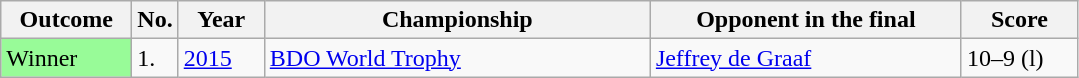<table class="wikitable">
<tr>
<th width="80">Outcome</th>
<th width="20">No.</th>
<th width="50">Year</th>
<th style="width:250px;">Championship</th>
<th style="width:200px;">Opponent in the final</th>
<th width="70">Score</th>
</tr>
<tr>
<td style="background:#98FB98">Winner</td>
<td>1.</td>
<td><a href='#'>2015</a></td>
<td><a href='#'>BDO World Trophy</a></td>
<td> <a href='#'>Jeffrey de Graaf</a></td>
<td>10–9 (l)</td>
</tr>
</table>
